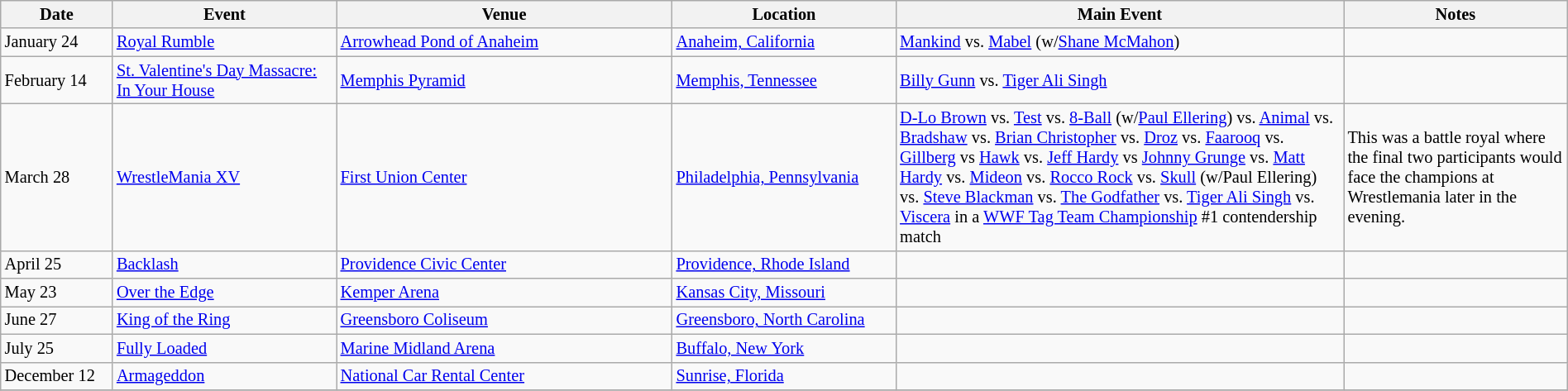<table class="sortable wikitable succession-box" style="font-size:85%; width:100%">
<tr>
<th scope="col" style="width:5%;">Date</th>
<th scope="col" style="width:10%;">Event</th>
<th scope="col" style="width:15%;">Venue</th>
<th scope="col" style="width:10%;">Location</th>
<th scope="col" style="width:20%;">Main Event</th>
<th scope="col" style="width:10%;">Notes</th>
</tr>
<tr>
<td>January 24</td>
<td><a href='#'>Royal Rumble</a></td>
<td><a href='#'>Arrowhead Pond of Anaheim</a></td>
<td><a href='#'>Anaheim, California</a></td>
<td><a href='#'>Mankind</a> vs. <a href='#'>Mabel</a> (w/<a href='#'>Shane McMahon</a>)</td>
<td></td>
</tr>
<tr>
<td>February 14</td>
<td><a href='#'>St. Valentine's Day Massacre: In Your House</a></td>
<td><a href='#'>Memphis Pyramid</a></td>
<td><a href='#'>Memphis, Tennessee</a></td>
<td><a href='#'>Billy Gunn</a> vs. <a href='#'>Tiger Ali Singh</a></td>
<td></td>
</tr>
<tr>
<td>March 28</td>
<td><a href='#'>WrestleMania XV</a></td>
<td><a href='#'>First Union Center</a></td>
<td><a href='#'>Philadelphia, Pennsylvania</a></td>
<td><a href='#'>D-Lo Brown</a> vs. <a href='#'>Test</a> vs. <a href='#'>8-Ball</a> (w/<a href='#'>Paul Ellering</a>) vs. <a href='#'>Animal</a> vs. <a href='#'>Bradshaw</a> vs. <a href='#'>Brian Christopher</a> vs. <a href='#'>Droz</a> vs. <a href='#'>Faarooq</a> vs. <a href='#'>Gillberg</a> vs <a href='#'>Hawk</a> vs. <a href='#'>Jeff Hardy</a> vs <a href='#'>Johnny Grunge</a> vs. <a href='#'>Matt Hardy</a> vs. <a href='#'>Mideon</a> vs. <a href='#'>Rocco Rock</a> vs. <a href='#'>Skull</a> (w/Paul Ellering) vs. <a href='#'>Steve Blackman</a> vs. <a href='#'>The Godfather</a> vs. <a href='#'>Tiger Ali Singh</a> vs. <a href='#'>Viscera</a> in a <a href='#'>WWF Tag Team Championship</a> #1 contendership match</td>
<td>This was a battle royal where the final two participants would face the champions at Wrestlemania later in the evening.</td>
</tr>
<tr>
<td>April 25</td>
<td><a href='#'>Backlash</a></td>
<td><a href='#'>Providence Civic Center</a></td>
<td><a href='#'>Providence, Rhode Island</a></td>
<td></td>
<td></td>
</tr>
<tr>
<td>May 23</td>
<td><a href='#'>Over the Edge</a></td>
<td><a href='#'>Kemper Arena</a></td>
<td><a href='#'>Kansas City, Missouri</a></td>
<td></td>
<td></td>
</tr>
<tr>
<td>June 27</td>
<td><a href='#'>King of the Ring</a></td>
<td><a href='#'>Greensboro Coliseum</a></td>
<td><a href='#'>Greensboro, North Carolina</a></td>
<td></td>
<td></td>
</tr>
<tr>
<td>July 25</td>
<td><a href='#'>Fully Loaded</a></td>
<td><a href='#'>Marine Midland Arena</a></td>
<td><a href='#'>Buffalo, New York</a></td>
<td></td>
<td></td>
</tr>
<tr>
<td>December 12</td>
<td><a href='#'>Armageddon</a></td>
<td><a href='#'>National Car Rental Center</a></td>
<td><a href='#'>Sunrise, Florida</a></td>
<td></td>
<td></td>
</tr>
<tr>
</tr>
</table>
